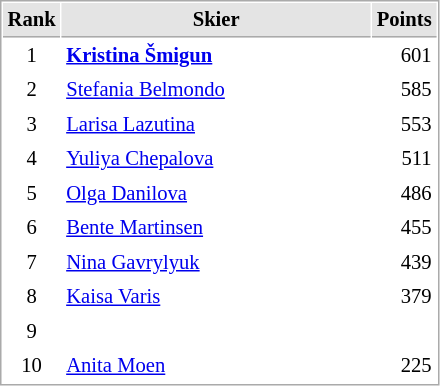<table cellspacing="1" cellpadding="3" style="border:1px solid #AAAAAA;font-size:86%">
<tr style="background-color: #E4E4E4;">
<th style="border-bottom:1px solid #AAAAAA" width=10>Rank</th>
<th style="border-bottom:1px solid #AAAAAA" width=200>Skier</th>
<th style="border-bottom:1px solid #AAAAAA" width=20 align=right>Points</th>
</tr>
<tr>
<td align=center>1</td>
<td> <strong><a href='#'>Kristina Šmigun</a></strong></td>
<td align=right>601</td>
</tr>
<tr>
<td align=center>2</td>
<td> <a href='#'>Stefania Belmondo</a></td>
<td align=right>585</td>
</tr>
<tr>
<td align=center>3</td>
<td> <a href='#'>Larisa Lazutina</a></td>
<td align=right>553</td>
</tr>
<tr>
<td align=center>4</td>
<td> <a href='#'>Yuliya Chepalova</a></td>
<td align=right>511</td>
</tr>
<tr>
<td align=center>5</td>
<td> <a href='#'>Olga Danilova</a></td>
<td align=right>486</td>
</tr>
<tr>
<td align=center>6</td>
<td> <a href='#'>Bente Martinsen</a></td>
<td align=right>455</td>
</tr>
<tr>
<td align=center>7</td>
<td> <a href='#'>Nina Gavrylyuk</a></td>
<td align=right>439</td>
</tr>
<tr>
<td align=center>8</td>
<td> <a href='#'>Kaisa Varis</a></td>
<td align=right>379</td>
</tr>
<tr>
<td align=center>9</td>
<td></td>
<td></td>
</tr>
<tr>
<td align=center>10</td>
<td> <a href='#'>Anita Moen</a></td>
<td align=right>225</td>
</tr>
</table>
